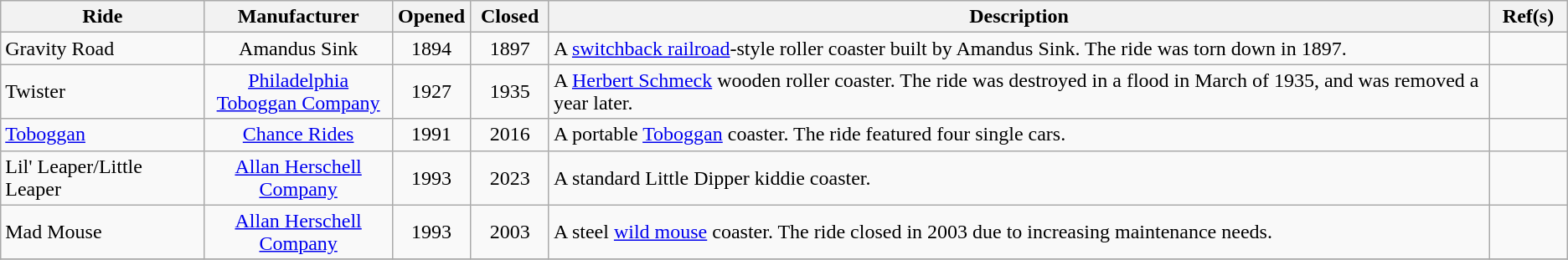<table class="wikitable">
<tr>
<th style="width:13%">Ride</th>
<th style="width:12%">Manufacturer</th>
<th style="width:5%">Opened</th>
<th style="width:5%">Closed</th>
<th>Description</th>
<th style="width:5%">Ref(s)</th>
</tr>
<tr>
<td>Gravity Road</td>
<td align="center">Amandus Sink</td>
<td align="center">1894</td>
<td align="center">1897</td>
<td>A <a href='#'>switchback railroad</a>-style roller coaster built by Amandus Sink. The ride was torn down in 1897.</td>
<td></td>
</tr>
<tr>
<td>Twister</td>
<td align="center"><a href='#'>Philadelphia Toboggan Company</a></td>
<td align="center">1927</td>
<td align="center">1935</td>
<td>A <a href='#'>Herbert Schmeck</a> wooden roller coaster. The ride was destroyed in a flood in March of 1935, and was removed a year later.</td>
<td></td>
</tr>
<tr>
<td><a href='#'>Toboggan</a></td>
<td align="center"><a href='#'>Chance Rides</a></td>
<td align="center">1991</td>
<td align="center">2016</td>
<td>A portable <a href='#'>Toboggan</a> coaster. The ride featured four single cars.</td>
<td></td>
</tr>
<tr>
<td>Lil' Leaper/Little Leaper</td>
<td align="center"><a href='#'>Allan Herschell Company</a></td>
<td align="center">1993</td>
<td align="center">2023</td>
<td>A standard Little Dipper kiddie coaster.</td>
<td></td>
</tr>
<tr>
<td>Mad Mouse</td>
<td align="center"><a href='#'>Allan Herschell Company</a></td>
<td align="center">1993</td>
<td align="center">2003</td>
<td>A steel <a href='#'>wild mouse</a> coaster. The ride closed in 2003 due to increasing maintenance needs.</td>
<td></td>
</tr>
<tr>
</tr>
</table>
